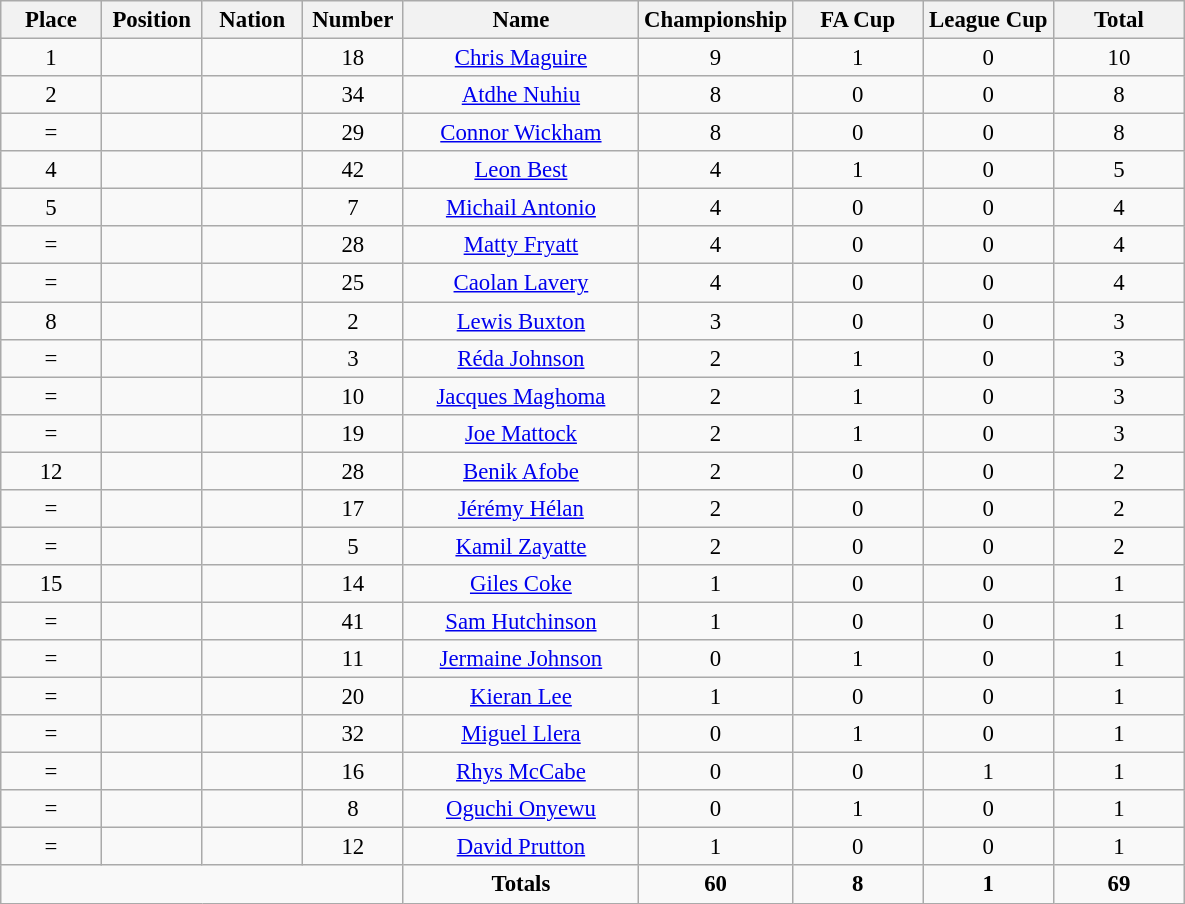<table class="wikitable" style="font-size: 95%; text-align: center;">
<tr>
<th width=60>Place</th>
<th width=60>Position</th>
<th width=60>Nation</th>
<th width=60>Number</th>
<th width=150>Name</th>
<th width=80>Championship</th>
<th width=80>FA Cup</th>
<th width=80>League Cup</th>
<th width=80>Total</th>
</tr>
<tr>
<td>1</td>
<td></td>
<td></td>
<td>18</td>
<td><a href='#'>Chris Maguire</a></td>
<td>9</td>
<td>1</td>
<td>0</td>
<td>10</td>
</tr>
<tr>
<td>2</td>
<td></td>
<td></td>
<td>34</td>
<td><a href='#'>Atdhe Nuhiu</a></td>
<td>8</td>
<td>0</td>
<td>0</td>
<td>8</td>
</tr>
<tr>
<td>=</td>
<td></td>
<td></td>
<td>29</td>
<td><a href='#'>Connor Wickham</a></td>
<td>8</td>
<td>0</td>
<td>0</td>
<td>8</td>
</tr>
<tr>
<td>4</td>
<td></td>
<td></td>
<td>42</td>
<td><a href='#'>Leon Best</a></td>
<td>4</td>
<td>1</td>
<td>0</td>
<td>5</td>
</tr>
<tr>
<td>5</td>
<td></td>
<td></td>
<td>7</td>
<td><a href='#'>Michail Antonio</a></td>
<td>4</td>
<td>0</td>
<td>0</td>
<td>4</td>
</tr>
<tr>
<td>=</td>
<td></td>
<td></td>
<td>28</td>
<td><a href='#'>Matty Fryatt</a></td>
<td>4</td>
<td>0</td>
<td>0</td>
<td>4</td>
</tr>
<tr>
<td>=</td>
<td></td>
<td></td>
<td>25</td>
<td><a href='#'>Caolan Lavery</a></td>
<td>4</td>
<td>0</td>
<td>0</td>
<td>4</td>
</tr>
<tr>
<td>8</td>
<td></td>
<td></td>
<td>2</td>
<td><a href='#'>Lewis Buxton</a></td>
<td>3</td>
<td>0</td>
<td>0</td>
<td>3</td>
</tr>
<tr>
<td>=</td>
<td></td>
<td></td>
<td>3</td>
<td><a href='#'>Réda Johnson</a></td>
<td>2</td>
<td>1</td>
<td>0</td>
<td>3</td>
</tr>
<tr>
<td>=</td>
<td></td>
<td></td>
<td>10</td>
<td><a href='#'>Jacques Maghoma</a></td>
<td>2</td>
<td>1</td>
<td>0</td>
<td>3</td>
</tr>
<tr>
<td>=</td>
<td></td>
<td></td>
<td>19</td>
<td><a href='#'>Joe Mattock</a></td>
<td>2</td>
<td>1</td>
<td>0</td>
<td>3</td>
</tr>
<tr>
<td>12</td>
<td></td>
<td></td>
<td>28</td>
<td><a href='#'>Benik Afobe</a></td>
<td>2</td>
<td>0</td>
<td>0</td>
<td>2</td>
</tr>
<tr>
<td>=</td>
<td></td>
<td></td>
<td>17</td>
<td><a href='#'>Jérémy Hélan</a></td>
<td>2</td>
<td>0</td>
<td>0</td>
<td>2</td>
</tr>
<tr>
<td>=</td>
<td></td>
<td></td>
<td>5</td>
<td><a href='#'>Kamil Zayatte</a></td>
<td>2</td>
<td>0</td>
<td>0</td>
<td>2</td>
</tr>
<tr>
<td>15</td>
<td></td>
<td></td>
<td>14</td>
<td><a href='#'>Giles Coke</a></td>
<td>1</td>
<td>0</td>
<td>0</td>
<td>1</td>
</tr>
<tr>
<td>=</td>
<td></td>
<td></td>
<td>41</td>
<td><a href='#'>Sam Hutchinson</a></td>
<td>1</td>
<td>0</td>
<td>0</td>
<td>1</td>
</tr>
<tr>
<td>=</td>
<td></td>
<td></td>
<td>11</td>
<td><a href='#'>Jermaine Johnson</a></td>
<td>0</td>
<td>1</td>
<td>0</td>
<td>1</td>
</tr>
<tr>
<td>=</td>
<td></td>
<td></td>
<td>20</td>
<td><a href='#'>Kieran Lee</a></td>
<td>1</td>
<td>0</td>
<td>0</td>
<td>1</td>
</tr>
<tr>
<td>=</td>
<td></td>
<td></td>
<td>32</td>
<td><a href='#'>Miguel Llera</a></td>
<td>0</td>
<td>1</td>
<td>0</td>
<td>1</td>
</tr>
<tr>
<td>=</td>
<td></td>
<td></td>
<td>16</td>
<td><a href='#'>Rhys McCabe</a></td>
<td>0</td>
<td>0</td>
<td>1</td>
<td>1</td>
</tr>
<tr>
<td>=</td>
<td></td>
<td></td>
<td>8</td>
<td><a href='#'>Oguchi Onyewu</a></td>
<td>0</td>
<td>1</td>
<td>0</td>
<td>1</td>
</tr>
<tr>
<td>=</td>
<td></td>
<td></td>
<td>12</td>
<td><a href='#'>David Prutton</a></td>
<td>1</td>
<td>0</td>
<td>0</td>
<td>1</td>
</tr>
<tr>
<td colspan="4"></td>
<td><strong>Totals</strong></td>
<td><strong>60</strong></td>
<td><strong>8</strong></td>
<td><strong>1</strong></td>
<td><strong>69</strong></td>
</tr>
</table>
